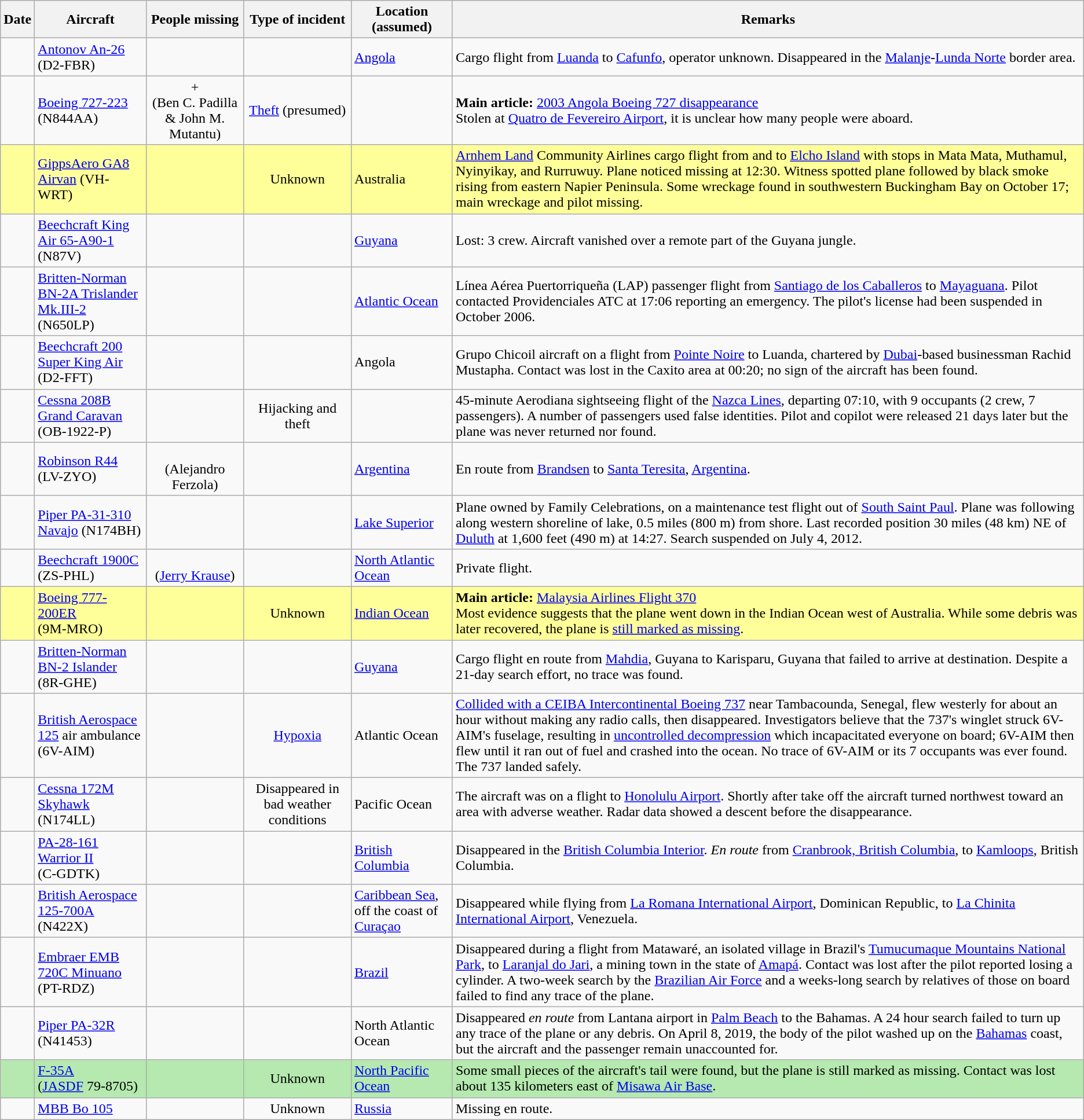<table class="wikitable sortable">
<tr>
<th>Date</th>
<th>Aircraft</th>
<th>People missing</th>
<th>Type of incident</th>
<th>Location (assumed)</th>
<th class=unsortable>Remarks</th>
</tr>
<tr>
<td></td>
<td><a href='#'>Antonov An-26</a> (D2-FBR)</td>
<td style=text-align:center></td>
<td></td>
<td><a href='#'>Angola</a></td>
<td>Cargo flight from <a href='#'>Luanda</a> to <a href='#'>Cafunfo</a>, operator unknown. Disappeared in the <a href='#'>Malanje</a>-<a href='#'>Lunda Norte</a> border area.</td>
</tr>
<tr>
<td></td>
<td><a href='#'>Boeing 727-223</a><br>(N844AA)</td>
<td style=text-align:center>+<br>(Ben C. Padilla & John M. Mutantu)</td>
<td style=text-align:center><a href='#'>Theft</a> (presumed)</td>
<td></td>
<td><strong>Main article: </strong><a href='#'>2003 Angola Boeing 727 disappearance</a><br>Stolen at <a href='#'>Quatro de Fevereiro Airport</a>, it is unclear how many people were aboard.</td>
</tr>
<tr style=background:#FF9>
<td></td>
<td><a href='#'>GippsAero GA8 Airvan</a> (VH-WRT)</td>
<td style=text-align:center></td>
<td style=text-align:center>Unknown</td>
<td>Australia<br></td>
<td><a href='#'>Arnhem Land</a> Community Airlines cargo flight from and to <a href='#'>Elcho Island</a> with stops in Mata Mata, Muthamul, Nyinyikay, and Rurruwuy. Plane noticed missing at 12:30. Witness spotted plane followed by black smoke rising from eastern Napier Peninsula. Some wreckage found in southwestern Buckingham Bay on October 17; main wreckage and pilot missing.</td>
</tr>
<tr>
<td></td>
<td><a href='#'>Beechcraft King Air 65-A90-1</a><br>(N87V)</td>
<td style=text-align:center></td>
<td></td>
<td><a href='#'>Guyana</a><br></td>
<td>Lost: 3 crew. Aircraft vanished over a remote part of the Guyana jungle.</td>
</tr>
<tr>
<td></td>
<td><a href='#'>Britten-Norman BN-2A Trislander Mk.III-2</a><br>(N650LP)</td>
<td style=text-align:center></td>
<td></td>
<td><a href='#'>Atlantic Ocean</a><br></td>
<td>Línea Aérea Puertorriqueña (LAP) passenger flight from <a href='#'>Santiago de los Caballeros</a> to <a href='#'>Mayaguana</a>. Pilot contacted Providenciales ATC at 17:06 reporting an emergency. The pilot's license had been suspended in October 2006.</td>
</tr>
<tr>
<td></td>
<td><a href='#'>Beechcraft 200 Super King Air</a> (D2-FFT)</td>
<td style=text-align:center></td>
<td></td>
<td>Angola <br></td>
<td>Grupo Chicoil aircraft on a flight from <a href='#'>Pointe Noire</a> to Luanda, chartered by <a href='#'>Dubai</a>-based businessman Rachid Mustapha. Contact was lost in the Caxito area at 00:20; no sign of the aircraft has been found.</td>
</tr>
<tr>
<td></td>
<td><a href='#'>Cessna 208B Grand Caravan</a><br>(OB-1922-P)</td>
<td style=text-align:center></td>
<td style=text-align:center>Hijacking and theft</td>
<td></td>
<td>45-minute Aerodiana sightseeing flight of the <a href='#'>Nazca Lines</a>, departing 07:10, with 9 occupants (2 crew, 7 passengers). A number of passengers used false identities. Pilot and copilot were released 21 days later but the plane was never returned nor found.</td>
</tr>
<tr>
<td></td>
<td><a href='#'>Robinson R44</a><br>(LV-ZYO)</td>
<td style=text-align:center><br>(Alejandro Ferzola)</td>
<td></td>
<td><a href='#'>Argentina</a></td>
<td>En route from <a href='#'>Brandsen</a> to <a href='#'>Santa Teresita</a>, <a href='#'>Argentina</a>.</td>
</tr>
<tr>
<td></td>
<td><a href='#'>Piper PA-31-310 Navajo</a> (N174BH)</td>
<td style=text-align:center></td>
<td></td>
<td><a href='#'>Lake Superior</a><br></td>
<td>Plane owned by Family Celebrations, on a maintenance test flight out of <a href='#'>South Saint Paul</a>. Plane was following along western shoreline of lake, 0.5 miles (800 m) from shore. Last recorded position 30 miles (48 km) NE of <a href='#'>Duluth</a> at 1,600 feet (490 m) at 14:27. Search suspended on July 4, 2012.</td>
</tr>
<tr>
<td></td>
<td><a href='#'>Beechcraft 1900C</a><br>(ZS-PHL)</td>
<td style=text-align:center><br>(<a href='#'>Jerry Krause</a>)</td>
<td></td>
<td><a href='#'>North Atlantic Ocean</a><br></td>
<td>Private flight.</td>
</tr>
<tr style=background:#FF9>
<td></td>
<td><a href='#'>Boeing 777-200ER</a><br>(9M-MRO)</td>
<td style=text-align:center></td>
<td style=text-align:center>Unknown</td>
<td><a href='#'>Indian Ocean</a></td>
<td><strong>Main article: </strong><a href='#'>Malaysia Airlines Flight 370</a><br>Most evidence suggests that the plane went down in the Indian Ocean west of Australia. While some debris was later recovered, the plane is <a href='#'>still marked as missing</a>.</td>
</tr>
<tr>
<td></td>
<td><a href='#'>Britten-Norman BN-2 Islander</a><br>(8R-GHE)</td>
<td style=text-align:center></td>
<td></td>
<td><a href='#'>Guyana</a></td>
<td>Cargo flight en route from <a href='#'>Mahdia</a>, Guyana to Karisparu, Guyana that failed to arrive at destination. Despite a 21-day search effort, no trace was found.</td>
</tr>
<tr>
<td></td>
<td><a href='#'>British Aerospace 125</a> air ambulance (6V-AIM)</td>
<td style=text-align:center></td>
<td style=text-align:center><a href='#'>Hypoxia</a> </td>
<td>Atlantic Ocean</td>
<td><a href='#'>Collided with a CEIBA Intercontinental Boeing 737</a> near Tambacounda, Senegal, flew westerly for about an hour without making any radio calls, then disappeared. Investigators believe that the 737's winglet struck 6V-AIM's fuselage, resulting in <a href='#'>uncontrolled decompression</a> which incapacitated everyone on board; 6V-AIM then flew until it ran out of fuel and crashed into the ocean. No trace of 6V-AIM or its 7 occupants was ever found. The 737 landed safely.</td>
</tr>
<tr>
<td></td>
<td><a href='#'>Cessna 172M Skyhawk</a> (N174LL)</td>
<td style=text-align:center></td>
<td style=text-align:center>Disappeared in bad weather conditions</td>
<td>Pacific Ocean</td>
<td>The aircraft was on a flight to <a href='#'>Honolulu Airport</a>. Shortly after take off the aircraft turned northwest toward an area with adverse weather. Radar data showed a descent before the disappearance.</td>
</tr>
<tr>
<td></td>
<td><a href='#'>PA-28-161 Warrior II</a><br>(C-GDTK)</td>
<td style=text-align:center></td>
<td></td>
<td><a href='#'>British Columbia</a></td>
<td>Disappeared in the <a href='#'>British Columbia Interior</a>. <em>En route</em> from <a href='#'>Cranbrook, British Columbia</a>, to <a href='#'>Kamloops</a>, British Columbia.</td>
</tr>
<tr>
<td></td>
<td><a href='#'>British Aerospace 125-700A</a><br>(N422X)</td>
<td style=text-align:center></td>
<td></td>
<td><a href='#'>Caribbean Sea</a>, off the coast of <a href='#'>Curaçao</a></td>
<td>Disappeared while flying from <a href='#'>La Romana International Airport</a>, Dominican Republic, to <a href='#'>La Chinita International Airport</a>, Venezuela.</td>
</tr>
<tr>
<td></td>
<td><a href='#'>Embraer EMB 720C Minuano</a><br>(PT-RDZ)</td>
<td style=text-align:center></td>
<td></td>
<td><a href='#'>Brazil</a><br></td>
<td>Disappeared during a flight from Matawaré, an isolated village in Brazil's <a href='#'>Tumucumaque Mountains National Park</a>, to <a href='#'>Laranjal do Jari</a>, a mining town in the state of <a href='#'>Amapá</a>. Contact was lost after the pilot reported losing a cylinder. A two-week search by the <a href='#'>Brazilian Air Force</a> and a weeks-long search by relatives of those on board failed to find any trace of the plane.</td>
</tr>
<tr>
<td></td>
<td><a href='#'>Piper PA-32R</a> (N41453)</td>
<td style=text-align:center></td>
<td></td>
<td>North Atlantic Ocean<br></td>
<td>Disappeared <em>en route</em> from Lantana airport in <a href='#'>Palm Beach</a> to the Bahamas. A 24 hour search failed to turn up any trace of the plane or any debris. On April 8, 2019, the body of the pilot washed up on the <a href='#'>Bahamas</a> coast, but the aircraft and the passenger remain unaccounted for.</td>
</tr>
<tr style=background:#B5E9AF>
<td></td>
<td><a href='#'>F-35A</a><br>(<a href='#'>JASDF</a> 79-8705)</td>
<td style=text-align:center></td>
<td style=text-align:center>Unknown</td>
<td><a href='#'>North Pacific Ocean</a><br></td>
<td>Some small pieces of the aircraft's tail were found, but the plane is still marked as missing. Contact was lost about 135 kilometers east of <a href='#'>Misawa Air Base</a>.</td>
</tr>
<tr>
<td></td>
<td><a href='#'>MBB Bo 105</a></td>
<td style=text-align:center></td>
<td style=text-align:center>Unknown</td>
<td><a href='#'>Russia</a><br></td>
<td>Missing en route.</td>
</tr>
</table>
